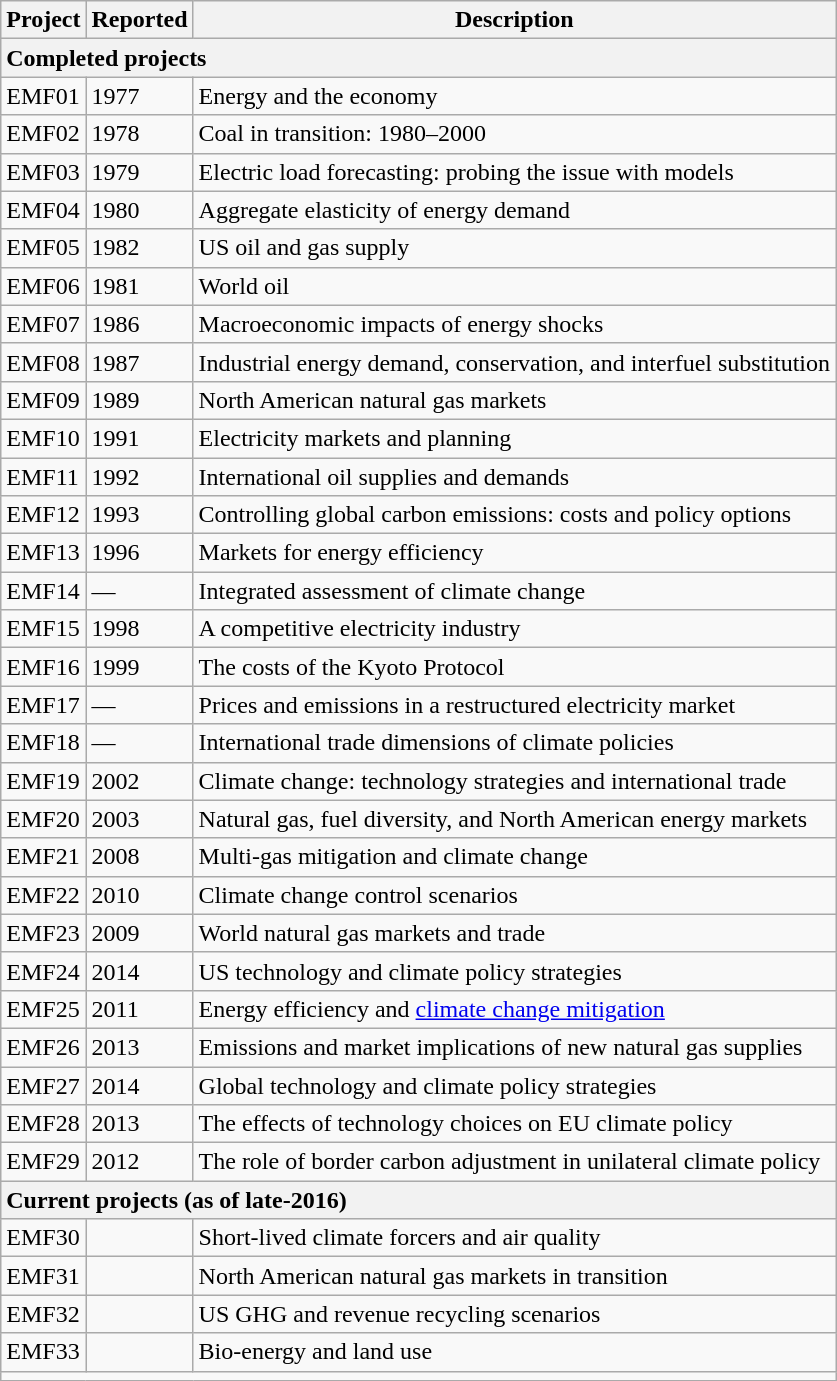<table class="wikitable">
<tr>
<th>Project</th>
<th>Reported</th>
<th>Description</th>
</tr>
<tr>
<th colspan="3" style="text-align: left">Completed projects</th>
</tr>
<tr>
<td>EMF01</td>
<td>1977</td>
<td>Energy and the economy</td>
</tr>
<tr>
<td>EMF02</td>
<td>1978</td>
<td>Coal in transition: 1980–2000</td>
</tr>
<tr>
<td>EMF03</td>
<td>1979</td>
<td>Electric load forecasting: probing the issue with models</td>
</tr>
<tr>
<td>EMF04</td>
<td>1980</td>
<td>Aggregate elasticity of energy demand</td>
</tr>
<tr>
<td>EMF05</td>
<td>1982</td>
<td>US oil and gas supply</td>
</tr>
<tr>
<td>EMF06</td>
<td>1981</td>
<td>World oil</td>
</tr>
<tr>
<td>EMF07</td>
<td>1986</td>
<td>Macroeconomic impacts of energy shocks</td>
</tr>
<tr>
<td>EMF08</td>
<td>1987</td>
<td>Industrial energy demand, conservation, and interfuel substitution</td>
</tr>
<tr>
<td>EMF09</td>
<td>1989</td>
<td>North American natural gas markets</td>
</tr>
<tr>
<td>EMF10</td>
<td>1991</td>
<td>Electricity markets and planning</td>
</tr>
<tr>
<td>EMF11</td>
<td>1992</td>
<td>International oil supplies and demands</td>
</tr>
<tr>
<td>EMF12</td>
<td>1993</td>
<td>Controlling global carbon emissions: costs and policy options</td>
</tr>
<tr>
<td>EMF13</td>
<td>1996</td>
<td>Markets for energy efficiency</td>
</tr>
<tr>
<td>EMF14</td>
<td>—</td>
<td>Integrated assessment of climate change</td>
</tr>
<tr>
<td>EMF15</td>
<td>1998</td>
<td>A competitive electricity industry</td>
</tr>
<tr>
<td>EMF16</td>
<td>1999</td>
<td>The costs of the Kyoto Protocol</td>
</tr>
<tr>
<td>EMF17</td>
<td>—</td>
<td>Prices and emissions in a restructured electricity market</td>
</tr>
<tr>
<td>EMF18</td>
<td>—</td>
<td>International trade dimensions of climate policies</td>
</tr>
<tr>
<td>EMF19</td>
<td>2002</td>
<td>Climate change: technology strategies and international trade</td>
</tr>
<tr>
<td>EMF20</td>
<td>2003</td>
<td>Natural gas, fuel diversity, and North American energy markets</td>
</tr>
<tr>
<td>EMF21</td>
<td>2008</td>
<td>Multi-gas mitigation and climate change</td>
</tr>
<tr>
<td>EMF22</td>
<td>2010</td>
<td>Climate change control scenarios</td>
</tr>
<tr>
<td>EMF23</td>
<td>2009</td>
<td>World natural gas markets and trade</td>
</tr>
<tr>
<td>EMF24</td>
<td>2014</td>
<td>US technology and climate policy strategies</td>
</tr>
<tr>
<td>EMF25</td>
<td>2011</td>
<td>Energy efficiency and <a href='#'>climate change mitigation</a></td>
</tr>
<tr>
<td>EMF26</td>
<td>2013</td>
<td>Emissions and market implications of new natural gas supplies</td>
</tr>
<tr>
<td>EMF27</td>
<td>2014</td>
<td>Global technology and climate policy strategies</td>
</tr>
<tr>
<td>EMF28</td>
<td>2013</td>
<td>The effects of technology choices on EU climate policy</td>
</tr>
<tr>
<td>EMF29</td>
<td>2012</td>
<td>The role of border carbon adjustment in unilateral climate policy</td>
</tr>
<tr>
<th colspan="3" style="text-align: left">Current projects <span>(as of late-2016)</span></th>
</tr>
<tr>
<td>EMF30</td>
<td></td>
<td>Short-lived climate forcers and air quality</td>
</tr>
<tr>
<td>EMF31</td>
<td></td>
<td>North American natural gas markets in transition</td>
</tr>
<tr>
<td>EMF32</td>
<td></td>
<td>US GHG and revenue recycling scenarios</td>
</tr>
<tr>
<td>EMF33</td>
<td></td>
<td>Bio-energy and land use</td>
</tr>
<tr>
<td colspan="3" style="font-size: 85%"></td>
</tr>
</table>
